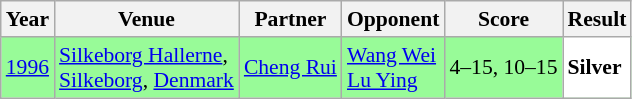<table class="sortable wikitable" style="font-size: 90%;">
<tr>
<th>Year</th>
<th>Venue</th>
<th>Partner</th>
<th>Opponent</th>
<th>Score</th>
<th>Result</th>
</tr>
<tr style="background:#98FB98">
<td align="center"><a href='#'>1996</a></td>
<td align="left"><a href='#'>Silkeborg Hallerne</a>,<br><a href='#'>Silkeborg</a>, <a href='#'>Denmark</a></td>
<td align="left"> <a href='#'>Cheng Rui</a></td>
<td align="left"> <a href='#'>Wang Wei</a> <br>  <a href='#'>Lu Ying</a></td>
<td align="left">4–15, 10–15</td>
<td style="text-align:left; background:white"> <strong>Silver</strong></td>
</tr>
</table>
